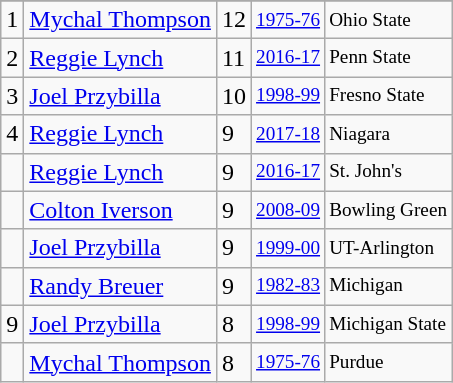<table class="wikitable">
<tr>
</tr>
<tr>
<td>1</td>
<td><a href='#'>Mychal Thompson</a></td>
<td>12</td>
<td style="font-size:80%;"><a href='#'>1975-76</a></td>
<td style="font-size:80%;">Ohio State</td>
</tr>
<tr>
<td>2</td>
<td><a href='#'>Reggie Lynch</a></td>
<td>11</td>
<td style="font-size:80%;"><a href='#'>2016-17</a></td>
<td style="font-size:80%;">Penn State</td>
</tr>
<tr>
<td>3</td>
<td><a href='#'>Joel Przybilla</a></td>
<td>10</td>
<td style="font-size:80%;"><a href='#'>1998-99</a></td>
<td style="font-size:80%;">Fresno State</td>
</tr>
<tr>
<td>4</td>
<td><a href='#'>Reggie Lynch</a></td>
<td>9</td>
<td style="font-size:80%;"><a href='#'>2017-18</a></td>
<td style="font-size:80%;">Niagara</td>
</tr>
<tr>
<td></td>
<td><a href='#'>Reggie Lynch</a></td>
<td>9</td>
<td style="font-size:80%;"><a href='#'>2016-17</a></td>
<td style="font-size:80%;">St. John's</td>
</tr>
<tr>
<td></td>
<td><a href='#'>Colton Iverson</a></td>
<td>9</td>
<td style="font-size:80%;"><a href='#'>2008-09</a></td>
<td style="font-size:80%;">Bowling Green</td>
</tr>
<tr>
<td></td>
<td><a href='#'>Joel Przybilla</a></td>
<td>9</td>
<td style="font-size:80%;"><a href='#'>1999-00</a></td>
<td style="font-size:80%;">UT-Arlington</td>
</tr>
<tr>
<td></td>
<td><a href='#'>Randy Breuer</a></td>
<td>9</td>
<td style="font-size:80%;"><a href='#'>1982-83</a></td>
<td style="font-size:80%;">Michigan</td>
</tr>
<tr>
<td>9</td>
<td><a href='#'>Joel Przybilla</a></td>
<td>8</td>
<td style="font-size:80%;"><a href='#'>1998-99</a></td>
<td style="font-size:80%;">Michigan State</td>
</tr>
<tr>
<td></td>
<td><a href='#'>Mychal Thompson</a></td>
<td>8</td>
<td style="font-size:80%;"><a href='#'>1975-76</a></td>
<td style="font-size:80%;">Purdue</td>
</tr>
</table>
